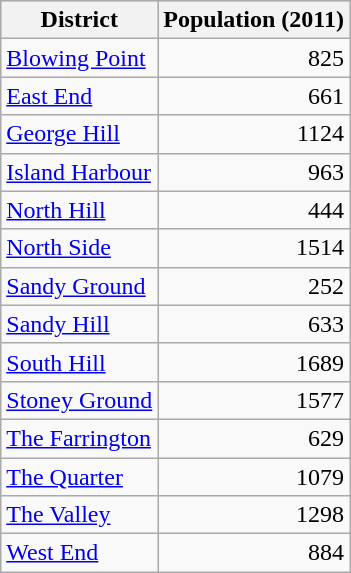<table class="wikitable sortable">
<tr bgcolor=#ACE1AF>
<th>District</th>
<th data-sort-type="number">Population (2011)</th>
</tr>
<tr>
<td><a href='#'>Blowing Point</a></td>
<td style="text-align:right">825</td>
</tr>
<tr>
<td><a href='#'>East End</a></td>
<td style="text-align:right">661</td>
</tr>
<tr>
<td><a href='#'>George Hill</a></td>
<td style="text-align:right">1124</td>
</tr>
<tr>
<td><a href='#'>Island Harbour</a></td>
<td style="text-align:right">963</td>
</tr>
<tr>
<td><a href='#'>North Hill</a></td>
<td style="text-align:right">444</td>
</tr>
<tr>
<td><a href='#'>North Side</a></td>
<td style="text-align:right">1514</td>
</tr>
<tr>
<td><a href='#'>Sandy Ground</a></td>
<td style="text-align:right">252</td>
</tr>
<tr>
<td><a href='#'>Sandy Hill</a></td>
<td style="text-align:right">633</td>
</tr>
<tr>
<td><a href='#'>South Hill</a></td>
<td style="text-align:right">1689</td>
</tr>
<tr>
<td><a href='#'>Stoney Ground</a></td>
<td style="text-align:right">1577</td>
</tr>
<tr>
<td><a href='#'>The Farrington</a></td>
<td style="text-align:right">629</td>
</tr>
<tr>
<td><a href='#'>The Quarter</a></td>
<td style="text-align:right">1079</td>
</tr>
<tr>
<td><a href='#'>The Valley</a></td>
<td style="text-align:right">1298</td>
</tr>
<tr>
<td><a href='#'>West End</a></td>
<td style="text-align:right">884</td>
</tr>
</table>
